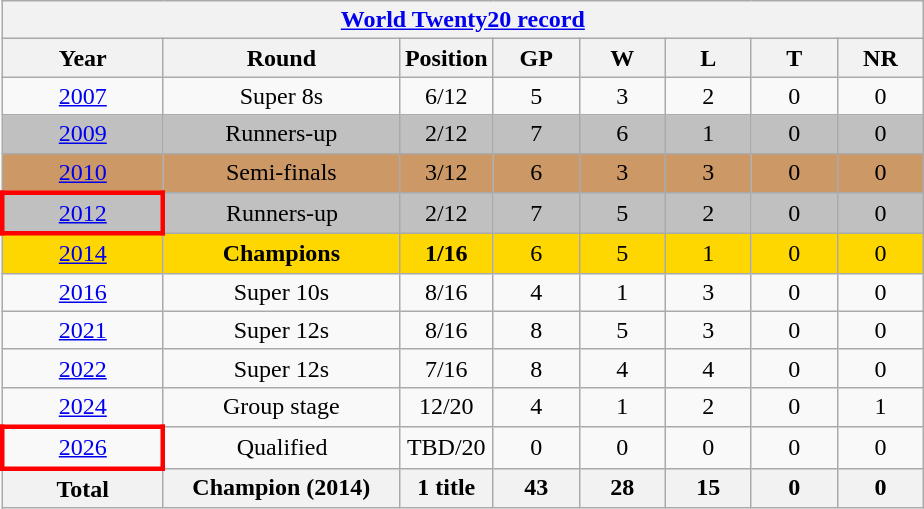<table class="wikitable" style="text-align: center;">
<tr>
<th colspan=9><a href='#'>World Twenty20 record</a></th>
</tr>
<tr>
<th width=100>Year</th>
<th width=150>Round</th>
<th width=50>Position</th>
<th width=50>GP</th>
<th width=50>W</th>
<th width=50>L</th>
<th width=50>T</th>
<th width=50>NR</th>
</tr>
<tr>
<td> <a href='#'>2007</a></td>
<td>Super 8s</td>
<td>6/12</td>
<td>5</td>
<td>3</td>
<td>2</td>
<td>0</td>
<td>0</td>
</tr>
<tr bgcolor=silver>
<td> <a href='#'>2009</a></td>
<td>Runners-up</td>
<td>2/12</td>
<td>7</td>
<td>6</td>
<td>1</td>
<td>0</td>
<td>0</td>
</tr>
<tr bgcolor=#cc9966>
<td> <a href='#'>2010</a></td>
<td>Semi-finals</td>
<td>3/12</td>
<td>6</td>
<td>3</td>
<td>3</td>
<td>0</td>
<td>0</td>
</tr>
<tr bgcolor=silver>
<td style="border: 3px solid red"> <a href='#'>2012</a></td>
<td>Runners-up</td>
<td>2/12</td>
<td>7</td>
<td>5</td>
<td>2</td>
<td>0</td>
<td>0</td>
</tr>
<tr bgcolor=gold>
<td> <a href='#'>2014</a></td>
<td><strong>Champions</strong></td>
<td><strong>1/16</strong></td>
<td>6</td>
<td>5</td>
<td>1</td>
<td>0</td>
<td>0</td>
</tr>
<tr>
<td> <a href='#'>2016</a></td>
<td>Super 10s</td>
<td>8/16</td>
<td>4</td>
<td>1</td>
<td>3</td>
<td>0</td>
<td>0</td>
</tr>
<tr>
<td>  <a href='#'>2021</a></td>
<td>Super 12s</td>
<td>8/16</td>
<td>8</td>
<td>5</td>
<td>3</td>
<td>0</td>
<td>0</td>
</tr>
<tr>
<td> <a href='#'>2022</a></td>
<td>Super 12s</td>
<td>7/16</td>
<td>8</td>
<td>4</td>
<td>4</td>
<td>0</td>
<td>0</td>
</tr>
<tr>
<td>  <a href='#'>2024</a></td>
<td>Group stage</td>
<td>12/20</td>
<td>4</td>
<td>1</td>
<td>2</td>
<td>0</td>
<td>1</td>
</tr>
<tr>
<td style="border: 3px solid red">  <a href='#'>2026</a></td>
<td>Qualified</td>
<td>TBD/20</td>
<td>0</td>
<td>0</td>
<td>0</td>
<td>0</td>
<td>0</td>
</tr>
<tr>
<th><strong>Total</strong></th>
<th>Champion (2014)</th>
<th>1 title</th>
<th>43</th>
<th>28</th>
<th>15</th>
<th>0</th>
<th>0</th>
</tr>
</table>
